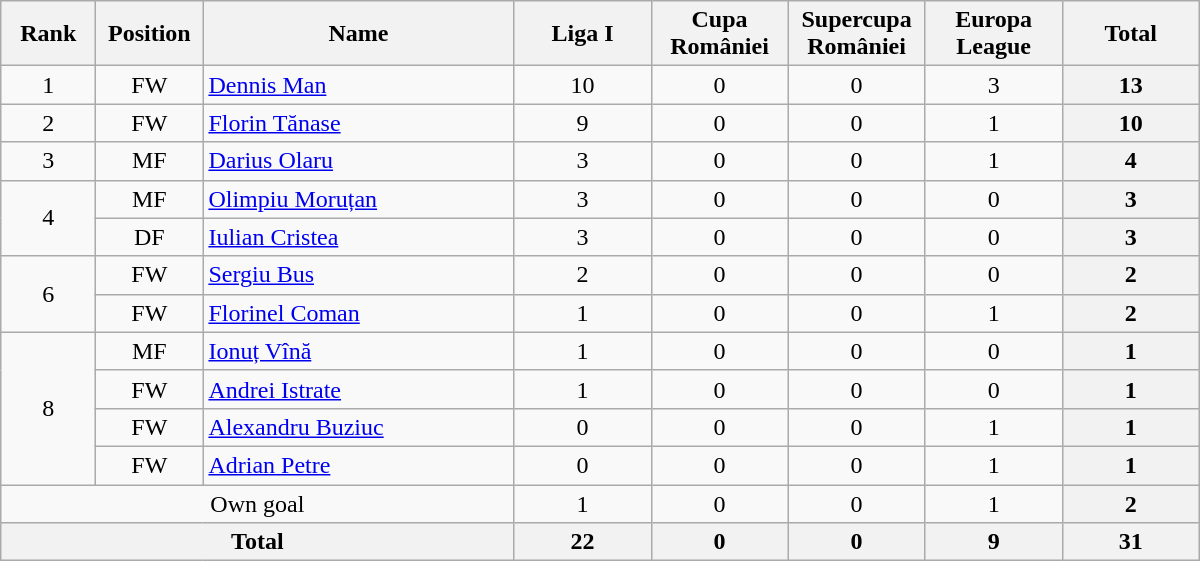<table class="wikitable" style="text-align:center;">
<tr>
<th style="width:56px;">Rank</th>
<th style="width:64px;">Position</th>
<th style="width:200px;">Name</th>
<th style="width:84px;">Liga I</th>
<th style="width:84px;">Cupa României</th>
<th style="width:84px;">Supercupa României</th>
<th style="width:84px;">Europa League</th>
<th style="width:84px;">Total</th>
</tr>
<tr>
<td>1</td>
<td>FW</td>
<td align="left"> <a href='#'>Dennis Man</a></td>
<td>10</td>
<td>0</td>
<td>0</td>
<td>3</td>
<th>13</th>
</tr>
<tr>
<td>2</td>
<td>FW</td>
<td align="left"> <a href='#'>Florin Tănase</a></td>
<td>9</td>
<td>0</td>
<td>0</td>
<td>1</td>
<th>10</th>
</tr>
<tr>
<td>3</td>
<td>MF</td>
<td align="left"> <a href='#'>Darius Olaru</a></td>
<td>3</td>
<td>0</td>
<td>0</td>
<td>1</td>
<th>4</th>
</tr>
<tr>
<td rowspan="2">4</td>
<td>MF</td>
<td align="left"> <a href='#'>Olimpiu Moruțan</a></td>
<td>3</td>
<td>0</td>
<td>0</td>
<td>0</td>
<th>3</th>
</tr>
<tr>
<td>DF</td>
<td align="left"> <a href='#'>Iulian Cristea</a></td>
<td>3</td>
<td>0</td>
<td>0</td>
<td>0</td>
<th>3</th>
</tr>
<tr>
<td rowspan="2">6</td>
<td>FW</td>
<td align="left"> <a href='#'>Sergiu Bus</a></td>
<td>2</td>
<td>0</td>
<td>0</td>
<td>0</td>
<th>2</th>
</tr>
<tr>
<td>FW</td>
<td align="left"> <a href='#'>Florinel Coman</a></td>
<td>1</td>
<td>0</td>
<td>0</td>
<td>1</td>
<th>2</th>
</tr>
<tr>
<td rowspan="4">8</td>
<td>MF</td>
<td align="left"> <a href='#'>Ionuț Vînă</a></td>
<td>1</td>
<td>0</td>
<td>0</td>
<td>0</td>
<th>1</th>
</tr>
<tr>
<td>FW</td>
<td align="left"> <a href='#'>Andrei Istrate</a></td>
<td>1</td>
<td>0</td>
<td>0</td>
<td>0</td>
<th>1</th>
</tr>
<tr>
<td>FW</td>
<td align="left"> <a href='#'>Alexandru Buziuc</a></td>
<td>0</td>
<td>0</td>
<td>0</td>
<td>1</td>
<th>1</th>
</tr>
<tr>
<td>FW</td>
<td align="left"> <a href='#'>Adrian Petre</a></td>
<td>0</td>
<td>0</td>
<td>0</td>
<td>1</td>
<th>1</th>
</tr>
<tr>
<td colspan="3">Own goal</td>
<td>1</td>
<td>0</td>
<td>0</td>
<td>1</td>
<th>2</th>
</tr>
<tr>
<th colspan="3">Total</th>
<th>22</th>
<th>0</th>
<th>0</th>
<th>9</th>
<th>31</th>
</tr>
</table>
